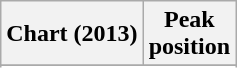<table class="wikitable sortable">
<tr>
<th align="left">Chart (2013)</th>
<th style="text-align:center;">Peak<br>position</th>
</tr>
<tr>
</tr>
<tr>
</tr>
<tr>
</tr>
<tr>
</tr>
</table>
